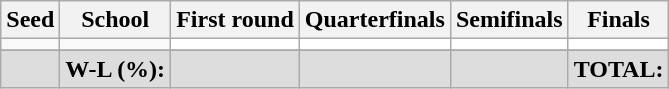<table class="sortable wikitable" style="white-space:nowrap; font-size:100%;">
<tr>
<th>Seed</th>
<th>School</th>
<th>First round</th>
<th>Quarterfinals</th>
<th>Semifinals</th>
<th>Finals</th>
</tr>
<tr>
<td></td>
<td></td>
<td style="background:#fff;"></td>
<td style="background:#fff;"></td>
<td style="background:#fff;"></td>
<td style="background:#fff;"></td>
</tr>
<tr>
</tr>
<tr class="sortbottom" style="text-align:center; background:#ddd;">
<td></td>
<td><strong>W-L (%):</strong></td>
<td></td>
<td></td>
<td></td>
<td><strong>TOTAL:</strong> </td>
</tr>
</table>
